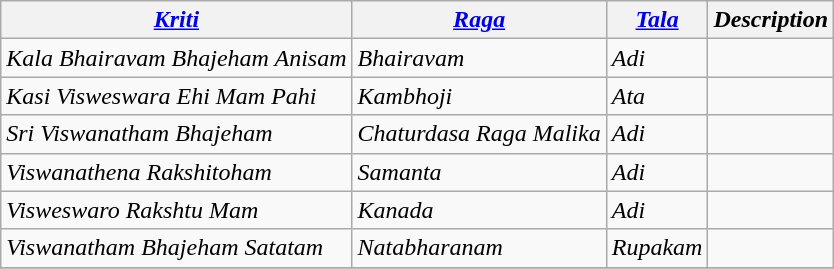<table class="wikitable">
<tr>
<th><em><a href='#'>Kriti</a></em></th>
<th><em><a href='#'>Raga</a></em></th>
<th><em><a href='#'>Tala</a></em></th>
<th><em>Description</em></th>
</tr>
<tr>
<td><em>Kala Bhairavam Bhajeham Anisam</em></td>
<td><em>Bhairavam</em></td>
<td><em>Adi</em></td>
<td></td>
</tr>
<tr>
<td><em>Kasi Visweswara Ehi Mam Pahi</em></td>
<td><em>Kambhoji</em></td>
<td><em>Ata</em></td>
<td></td>
</tr>
<tr>
<td><em>Sri Viswanatham Bhajeham</em></td>
<td><em>Chaturdasa Raga Malika</em></td>
<td><em>Adi</em></td>
<td></td>
</tr>
<tr>
<td><em>Viswanathena Rakshitoham</em></td>
<td><em>Samanta</em></td>
<td><em>Adi</em></td>
<td></td>
</tr>
<tr>
<td><em>Visweswaro Rakshtu Mam</em></td>
<td><em>Kanada</em></td>
<td><em>Adi</em></td>
<td></td>
</tr>
<tr>
<td><em>Viswanatham Bhajeham Satatam</em></td>
<td><em>Natabharanam</em></td>
<td><em>Rupakam</em></td>
<td></td>
</tr>
<tr>
</tr>
</table>
